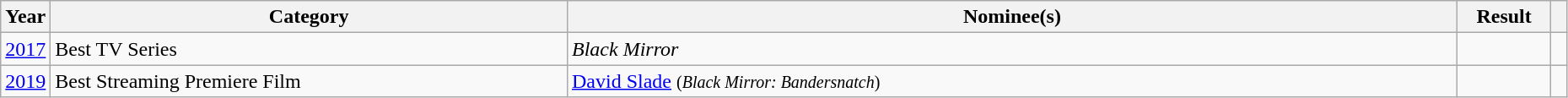<table class="wikitable sortable" style="width:98%; summary:Black Mirror won zero of two awards.">
<tr>
<th scope="col" style="width:3%;">Year</th>
<th scope="col" style="width:33%;">Category</th>
<th>Nominee(s)</th>
<th scope="col" style="width:6%;">Result</th>
<th scope="col" class="unsortable" style="width:1%;"></th>
</tr>
<tr>
<td style="text-align: center;"><a href='#'>2017</a></td>
<td>Best TV Series</td>
<td><em>Black Mirror</em></td>
<td></td>
<td align="center"></td>
</tr>
<tr>
<td style="text-align: center;"><a href='#'>2019</a></td>
<td>Best Streaming Premiere Film</td>
<td><a href='#'>David Slade</a> <small>(<em>Black Mirror: Bandersnatch</em>)</small></td>
<td></td>
<td align="center"></td>
</tr>
</table>
